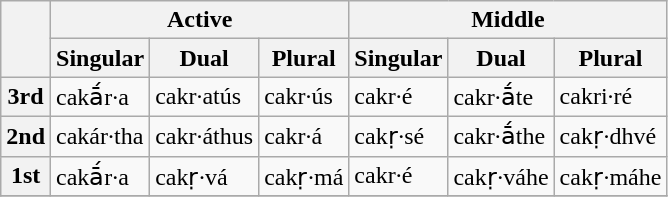<table class="wikitable" border="1">
<tr>
<th rowspan="2"></th>
<th colspan="3">Active</th>
<th colspan="3">Middle</th>
</tr>
<tr>
<th>Singular</th>
<th>Dual</th>
<th>Plural</th>
<th>Singular</th>
<th>Dual</th>
<th>Plural</th>
</tr>
<tr>
<th>3rd</th>
<td>cakā́r·a</td>
<td>cakr·atús</td>
<td>cakr·ús</td>
<td>cakr·é</td>
<td>cakr·ā́te</td>
<td>cakri·ré</td>
</tr>
<tr>
<th>2nd</th>
<td>cakár·tha</td>
<td>cakr·áthus</td>
<td>cakr·á</td>
<td>cakṛ·sé</td>
<td>cakr·ā́the</td>
<td>cakṛ·dhvé</td>
</tr>
<tr>
<th>1st</th>
<td>cakā́r·a</td>
<td>cakṛ·vá</td>
<td>cakṛ·má</td>
<td>cakr·é</td>
<td>cakṛ·váhe</td>
<td>cakṛ·máhe</td>
</tr>
<tr>
</tr>
</table>
